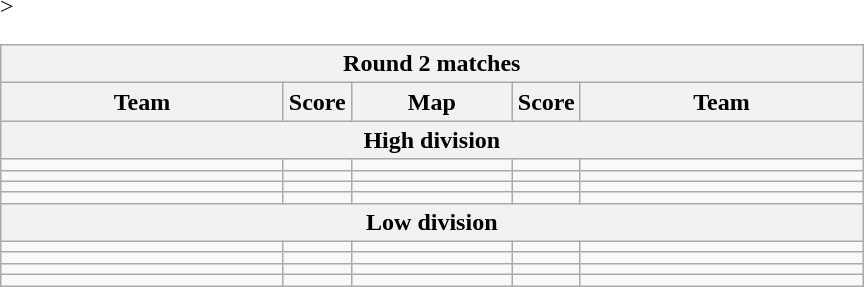<table class="wikitable" style="text-align: center;">
<tr>
<th colspan=5>Round 2 matches</th>
</tr>
<tr <noinclude>>
<th width="181px">Team</th>
<th width="20px">Score</th>
<th width="100px">Map</th>
<th width="20px">Score</th>
<th width="181px">Team</noinclude></th>
</tr>
<tr>
<th colspan=5>High division</th>
</tr>
<tr>
<td></td>
<td></td>
<td></td>
<td></td>
<td></td>
</tr>
<tr>
<td></td>
<td></td>
<td></td>
<td></td>
<td></td>
</tr>
<tr>
<td></td>
<td></td>
<td></td>
<td></td>
<td></td>
</tr>
<tr>
<td></td>
<td></td>
<td></td>
<td></td>
<td></td>
</tr>
<tr>
<th colspan=5>Low division</th>
</tr>
<tr>
<td></td>
<td></td>
<td></td>
<td></td>
<td></td>
</tr>
<tr>
<td></td>
<td></td>
<td></td>
<td></td>
<td></td>
</tr>
<tr>
<td></td>
<td></td>
<td></td>
<td></td>
<td></td>
</tr>
<tr>
<td></td>
<td></td>
<td></td>
<td></td>
<td></td>
</tr>
</table>
